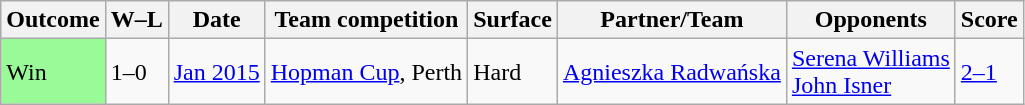<table class="sortable wikitable">
<tr>
<th>Outcome</th>
<th>W–L</th>
<th>Date</th>
<th>Team competition</th>
<th>Surface</th>
<th>Partner/Team</th>
<th>Opponents</th>
<th>Score</th>
</tr>
<tr>
<td bgcolor=98fb98>Win</td>
<td>1–0</td>
<td><a href='#'>Jan 2015</a></td>
<td><a href='#'>Hopman Cup</a>, Perth</td>
<td>Hard</td>
<td> <a href='#'>Agnieszka Radwańska</a></td>
<td> <a href='#'>Serena Williams</a><br> <a href='#'>John Isner</a></td>
<td><a href='#'>2–1</a></td>
</tr>
</table>
